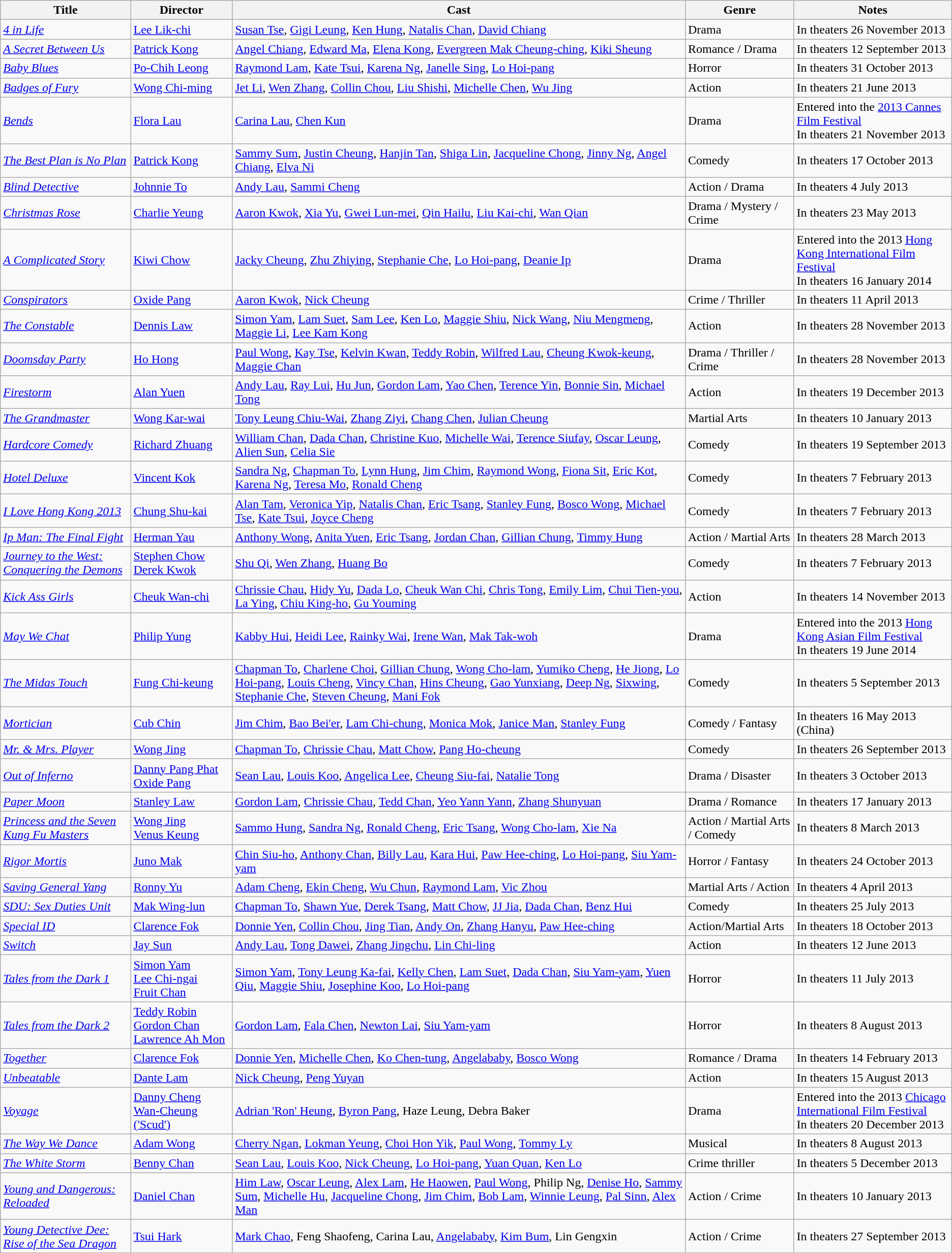<table class="wikitable sortable">
<tr>
<th>Title</th>
<th>Director</th>
<th>Cast</th>
<th>Genre</th>
<th>Notes</th>
</tr>
<tr>
<td><em><a href='#'>4 in Life</a></em></td>
<td><a href='#'>Lee Lik-chi</a></td>
<td><a href='#'>Susan Tse</a>, <a href='#'>Gigi Leung</a>, <a href='#'>Ken Hung</a>, <a href='#'>Natalis Chan</a>, <a href='#'>David Chiang</a></td>
<td>Drama</td>
<td>In theaters 26 November 2013</td>
</tr>
<tr>
<td><em><a href='#'>A Secret Between Us</a></em></td>
<td><a href='#'>Patrick Kong</a></td>
<td><a href='#'>Angel Chiang</a>, <a href='#'>Edward Ma</a>, <a href='#'>Elena Kong</a>, <a href='#'>Evergreen Mak Cheung-ching</a>, <a href='#'>Kiki Sheung</a></td>
<td>Romance / Drama</td>
<td>In theaters 12 September 2013</td>
</tr>
<tr>
<td><em><a href='#'>Baby Blues</a></em></td>
<td><a href='#'>Po-Chih Leong</a></td>
<td><a href='#'>Raymond Lam</a>, <a href='#'>Kate Tsui</a>, <a href='#'>Karena Ng</a>, <a href='#'>Janelle Sing</a>, <a href='#'>Lo Hoi-pang</a></td>
<td>Horror</td>
<td>In theaters 31 October 2013</td>
</tr>
<tr>
<td><em><a href='#'>Badges of Fury</a></em></td>
<td><a href='#'>Wong Chi-ming</a></td>
<td><a href='#'>Jet Li</a>, <a href='#'>Wen Zhang</a>, <a href='#'>Collin Chou</a>, <a href='#'>Liu Shishi</a>, <a href='#'>Michelle Chen</a>, <a href='#'>Wu Jing</a></td>
<td>Action</td>
<td>In theaters 21 June 2013</td>
</tr>
<tr>
<td><em><a href='#'>Bends</a></em></td>
<td><a href='#'>Flora Lau</a></td>
<td><a href='#'>Carina Lau</a>, <a href='#'>Chen Kun</a></td>
<td>Drama</td>
<td>Entered into the <a href='#'>2013 Cannes Film Festival</a> <br> In theaters 21 November 2013</td>
</tr>
<tr>
<td><em><a href='#'>The Best Plan is No Plan</a></em></td>
<td><a href='#'>Patrick Kong</a></td>
<td><a href='#'>Sammy Sum</a>, <a href='#'>Justin Cheung</a>, <a href='#'>Hanjin Tan</a>, <a href='#'>Shiga Lin</a>, <a href='#'>Jacqueline Chong</a>, <a href='#'>Jinny Ng</a>, <a href='#'>Angel Chiang</a>, <a href='#'>Elva Ni</a></td>
<td>Comedy</td>
<td>In theaters 17 October 2013</td>
</tr>
<tr>
<td><em><a href='#'>Blind Detective</a></em></td>
<td><a href='#'>Johnnie To</a></td>
<td><a href='#'>Andy Lau</a>, <a href='#'>Sammi Cheng</a></td>
<td>Action / Drama</td>
<td>In theaters 4 July 2013</td>
</tr>
<tr>
<td><em><a href='#'>Christmas Rose</a></em></td>
<td><a href='#'>Charlie Yeung</a></td>
<td><a href='#'>Aaron Kwok</a>, <a href='#'>Xia Yu</a>, <a href='#'>Gwei Lun-mei</a>, <a href='#'>Qin Hailu</a>, <a href='#'>Liu Kai-chi</a>, <a href='#'>Wan Qian</a></td>
<td>Drama / Mystery / Crime</td>
<td>In theaters 23 May 2013</td>
</tr>
<tr>
<td><em><a href='#'>A Complicated Story</a></em></td>
<td><a href='#'>Kiwi Chow</a></td>
<td><a href='#'>Jacky Cheung</a>, <a href='#'>Zhu Zhiying</a>, <a href='#'>Stephanie Che</a>, <a href='#'>Lo Hoi-pang</a>, <a href='#'>Deanie Ip</a></td>
<td>Drama</td>
<td>Entered into the 2013 <a href='#'>Hong Kong International Film Festival</a> <br> In theaters 16 January 2014</td>
</tr>
<tr>
<td><em><a href='#'>Conspirators</a></em></td>
<td><a href='#'>Oxide Pang</a></td>
<td><a href='#'>Aaron Kwok</a>, <a href='#'>Nick Cheung</a></td>
<td>Crime / Thriller</td>
<td>In theaters 11 April 2013</td>
</tr>
<tr>
<td><em><a href='#'>The Constable</a></em></td>
<td><a href='#'>Dennis Law</a></td>
<td><a href='#'>Simon Yam</a>, <a href='#'>Lam Suet</a>, <a href='#'>Sam Lee</a>, <a href='#'>Ken Lo</a>, <a href='#'>Maggie Shiu</a>, <a href='#'>Nick Wang</a>, <a href='#'>Niu Mengmeng</a>, <a href='#'>Maggie Li</a>, <a href='#'>Lee Kam Kong</a></td>
<td>Action</td>
<td>In theaters 28 November 2013</td>
</tr>
<tr>
<td><em><a href='#'>Doomsday Party</a></em></td>
<td><a href='#'>Ho Hong</a></td>
<td><a href='#'>Paul Wong</a>, <a href='#'>Kay Tse</a>, <a href='#'>Kelvin Kwan</a>, <a href='#'>Teddy Robin</a>, <a href='#'>Wilfred Lau</a>, <a href='#'>Cheung Kwok-keung</a>, <a href='#'>Maggie Chan</a></td>
<td>Drama / Thriller / Crime</td>
<td>In theaters 28 November 2013</td>
</tr>
<tr>
<td><em><a href='#'>Firestorm</a></em></td>
<td><a href='#'>Alan Yuen</a></td>
<td><a href='#'>Andy Lau</a>, <a href='#'>Ray Lui</a>, <a href='#'>Hu Jun</a>, <a href='#'>Gordon Lam</a>, <a href='#'>Yao Chen</a>, <a href='#'>Terence Yin</a>, <a href='#'>Bonnie Sin</a>, <a href='#'>Michael Tong</a></td>
<td>Action</td>
<td>In theaters 19 December 2013</td>
</tr>
<tr>
<td><em><a href='#'>The Grandmaster</a></em></td>
<td><a href='#'>Wong Kar-wai</a></td>
<td><a href='#'>Tony Leung Chiu-Wai</a>, <a href='#'>Zhang Ziyi</a>, <a href='#'>Chang Chen</a>, <a href='#'>Julian Cheung</a></td>
<td>Martial Arts</td>
<td>In theaters 10 January 2013</td>
</tr>
<tr>
<td><em><a href='#'>Hardcore Comedy</a></em></td>
<td><a href='#'>Richard Zhuang</a></td>
<td><a href='#'>William Chan</a>, <a href='#'>Dada Chan</a>, <a href='#'>Christine Kuo</a>, <a href='#'>Michelle Wai</a>, <a href='#'>Terence Siufay</a>, <a href='#'>Oscar Leung</a>, <a href='#'>Alien Sun</a>, <a href='#'>Celia Sie</a></td>
<td>Comedy</td>
<td>In theaters 19 September 2013</td>
</tr>
<tr>
<td><em><a href='#'>Hotel Deluxe</a></em></td>
<td><a href='#'>Vincent Kok</a></td>
<td><a href='#'>Sandra Ng</a>, <a href='#'>Chapman To</a>, <a href='#'>Lynn Hung</a>, <a href='#'>Jim Chim</a>, <a href='#'>Raymond Wong</a>, <a href='#'>Fiona Sit</a>, <a href='#'>Eric Kot</a>, <a href='#'>Karena Ng</a>, <a href='#'>Teresa Mo</a>, <a href='#'>Ronald Cheng</a></td>
<td>Comedy</td>
<td>In theaters 7 February 2013</td>
</tr>
<tr>
<td><em><a href='#'>I Love Hong Kong 2013</a></em></td>
<td><a href='#'>Chung Shu-kai</a></td>
<td><a href='#'>Alan Tam</a>, <a href='#'>Veronica Yip</a>, <a href='#'>Natalis Chan</a>, <a href='#'>Eric Tsang</a>, <a href='#'>Stanley Fung</a>, <a href='#'>Bosco Wong</a>, <a href='#'>Michael Tse</a>, <a href='#'>Kate Tsui</a>, <a href='#'>Joyce Cheng</a></td>
<td>Comedy</td>
<td>In theaters 7 February 2013</td>
</tr>
<tr>
<td><em><a href='#'>Ip Man: The Final Fight</a></em></td>
<td><a href='#'>Herman Yau</a></td>
<td><a href='#'>Anthony Wong</a>, <a href='#'>Anita Yuen</a>, <a href='#'>Eric Tsang</a>, <a href='#'>Jordan Chan</a>, <a href='#'>Gillian Chung</a>, <a href='#'>Timmy Hung</a></td>
<td>Action / Martial Arts</td>
<td>In theaters 28 March 2013</td>
</tr>
<tr>
<td><em><a href='#'>Journey to the West: Conquering the Demons</a></em></td>
<td><a href='#'>Stephen Chow</a> <br> <a href='#'>Derek Kwok</a></td>
<td><a href='#'>Shu Qi</a>, <a href='#'>Wen Zhang</a>, <a href='#'>Huang Bo</a></td>
<td>Comedy</td>
<td>In theaters 7 February 2013</td>
</tr>
<tr>
<td><em><a href='#'>Kick Ass Girls</a></em></td>
<td><a href='#'>Cheuk Wan-chi</a></td>
<td><a href='#'>Chrissie Chau</a>, <a href='#'>Hidy Yu</a>, <a href='#'>Dada Lo</a>, <a href='#'>Cheuk Wan Chi</a>, <a href='#'>Chris Tong</a>, <a href='#'>Emily Lim</a>, <a href='#'>Chui Tien-you</a>, <a href='#'>La Ying</a>, <a href='#'>Chiu King-ho</a>, <a href='#'>Gu Youming</a></td>
<td>Action</td>
<td>In theaters 14 November 2013</td>
</tr>
<tr>
<td><em><a href='#'>May We Chat</a></em></td>
<td><a href='#'>Philip Yung</a></td>
<td><a href='#'>Kabby Hui</a>, <a href='#'>Heidi Lee</a>, <a href='#'>Rainky Wai</a>, <a href='#'>Irene Wan</a>, <a href='#'>Mak Tak-woh</a></td>
<td>Drama</td>
<td>Entered into the 2013 <a href='#'>Hong Kong Asian Film Festival</a> <br> In theaters 19 June 2014</td>
</tr>
<tr>
<td><em><a href='#'>The Midas Touch</a></em></td>
<td><a href='#'>Fung Chi-keung</a></td>
<td><a href='#'>Chapman To</a>, <a href='#'>Charlene Choi</a>, <a href='#'>Gillian Chung</a>, <a href='#'>Wong Cho-lam</a>, <a href='#'>Yumiko Cheng</a>, <a href='#'>He Jiong</a>, <a href='#'>Lo Hoi-pang</a>, <a href='#'>Louis Cheng</a>, <a href='#'>Vincy Chan</a>, <a href='#'>Hins Cheung</a>, <a href='#'>Gao Yunxiang</a>, <a href='#'>Deep Ng</a>, <a href='#'>Sixwing</a>, <a href='#'>Stephanie Che</a>, <a href='#'>Steven Cheung</a>, <a href='#'>Mani Fok</a></td>
<td>Comedy</td>
<td>In theaters 5 September 2013</td>
</tr>
<tr>
<td><em><a href='#'>Mortician</a></em></td>
<td><a href='#'>Cub Chin</a></td>
<td><a href='#'>Jim Chim</a>, <a href='#'>Bao Bei'er</a>, <a href='#'>Lam Chi-chung</a>, <a href='#'>Monica Mok</a>, <a href='#'>Janice Man</a>, <a href='#'>Stanley Fung</a></td>
<td>Comedy / Fantasy</td>
<td>In theaters 16 May 2013 (China)</td>
</tr>
<tr>
<td><em><a href='#'>Mr. & Mrs. Player</a></em></td>
<td><a href='#'>Wong Jing</a></td>
<td><a href='#'>Chapman To</a>, <a href='#'>Chrissie Chau</a>, <a href='#'>Matt Chow</a>, <a href='#'>Pang Ho-cheung</a></td>
<td>Comedy</td>
<td>In theaters 26 September 2013</td>
</tr>
<tr>
<td><em><a href='#'>Out of Inferno</a></em></td>
<td><a href='#'>Danny Pang Phat</a> <br> <a href='#'>Oxide Pang</a></td>
<td><a href='#'>Sean Lau</a>, <a href='#'>Louis Koo</a>, <a href='#'>Angelica Lee</a>, <a href='#'>Cheung Siu-fai</a>, <a href='#'>Natalie Tong</a></td>
<td>Drama / Disaster</td>
<td>In theaters 3 October 2013</td>
</tr>
<tr>
<td><em><a href='#'>Paper Moon</a></em></td>
<td><a href='#'>Stanley Law</a></td>
<td><a href='#'>Gordon Lam</a>, <a href='#'>Chrissie Chau</a>, <a href='#'>Tedd Chan</a>, <a href='#'>Yeo Yann Yann</a>, <a href='#'>Zhang Shunyuan</a></td>
<td>Drama / Romance</td>
<td>In theaters 17 January 2013</td>
</tr>
<tr>
<td><em><a href='#'>Princess and the Seven Kung Fu Masters</a></em></td>
<td><a href='#'>Wong Jing</a> <br> <a href='#'>Venus Keung</a></td>
<td><a href='#'>Sammo Hung</a>, <a href='#'>Sandra Ng</a>, <a href='#'>Ronald Cheng</a>, <a href='#'>Eric Tsang</a>, <a href='#'>Wong Cho-lam</a>, <a href='#'>Xie Na</a></td>
<td>Action / Martial Arts / Comedy</td>
<td>In theaters 8 March 2013</td>
</tr>
<tr>
<td><em><a href='#'>Rigor Mortis</a></em></td>
<td><a href='#'>Juno Mak</a></td>
<td><a href='#'>Chin Siu-ho</a>, <a href='#'>Anthony Chan</a>, <a href='#'>Billy Lau</a>, <a href='#'>Kara Hui</a>, <a href='#'>Paw Hee-ching</a>, <a href='#'>Lo Hoi-pang</a>, <a href='#'>Siu Yam-yam</a></td>
<td>Horror / Fantasy</td>
<td>In theaters 24 October 2013</td>
</tr>
<tr>
<td><em><a href='#'>Saving General Yang</a></em></td>
<td><a href='#'>Ronny Yu</a></td>
<td><a href='#'>Adam Cheng</a>, <a href='#'>Ekin Cheng</a>, <a href='#'>Wu Chun</a>, <a href='#'>Raymond Lam</a>, <a href='#'>Vic Zhou</a></td>
<td>Martial Arts / Action</td>
<td>In theaters 4 April 2013</td>
</tr>
<tr>
<td><em><a href='#'>SDU: Sex Duties Unit</a></em></td>
<td><a href='#'>Mak Wing-lun</a></td>
<td><a href='#'>Chapman To</a>, <a href='#'>Shawn Yue</a>, <a href='#'>Derek Tsang</a>, <a href='#'>Matt Chow</a>, <a href='#'>JJ Jia</a>, <a href='#'>Dada Chan</a>, <a href='#'>Benz Hui</a></td>
<td>Comedy</td>
<td>In theaters 25 July 2013</td>
</tr>
<tr>
<td><em><a href='#'>Special ID</a></em></td>
<td><a href='#'>Clarence Fok</a></td>
<td><a href='#'>Donnie Yen</a>, <a href='#'>Collin Chou</a>, <a href='#'>Jing Tian</a>, <a href='#'>Andy On</a>, <a href='#'>Zhang Hanyu</a>, <a href='#'>Paw Hee-ching</a></td>
<td>Action/Martial Arts</td>
<td>In theaters 18 October 2013</td>
</tr>
<tr>
<td><em><a href='#'>Switch</a></em></td>
<td><a href='#'>Jay Sun</a></td>
<td><a href='#'>Andy Lau</a>, <a href='#'>Tong Dawei</a>, <a href='#'>Zhang Jingchu</a>, <a href='#'>Lin Chi-ling</a></td>
<td>Action</td>
<td>In theaters 12 June 2013</td>
</tr>
<tr>
<td><em><a href='#'>Tales from the Dark 1</a></em></td>
<td><a href='#'>Simon Yam</a> <br> <a href='#'>Lee Chi-ngai</a> <br> <a href='#'>Fruit Chan</a></td>
<td><a href='#'>Simon Yam</a>, <a href='#'>Tony Leung Ka-fai</a>, <a href='#'>Kelly Chen</a>, <a href='#'>Lam Suet</a>, <a href='#'>Dada Chan</a>, <a href='#'>Siu Yam-yam</a>, <a href='#'>Yuen Qiu</a>, <a href='#'>Maggie Shiu</a>, <a href='#'>Josephine Koo</a>, <a href='#'>Lo Hoi-pang</a></td>
<td>Horror</td>
<td>In theaters 11 July 2013</td>
</tr>
<tr>
<td><em><a href='#'>Tales from the Dark 2</a></em></td>
<td><a href='#'>Teddy Robin</a> <br> <a href='#'>Gordon Chan</a> <br> <a href='#'>Lawrence Ah Mon</a></td>
<td><a href='#'>Gordon Lam</a>, <a href='#'>Fala Chen</a>, <a href='#'>Newton Lai</a>, <a href='#'>Siu Yam-yam</a></td>
<td>Horror</td>
<td>In theaters 8 August 2013</td>
</tr>
<tr>
<td><em><a href='#'>Together</a></em></td>
<td><a href='#'>Clarence Fok</a></td>
<td><a href='#'>Donnie Yen</a>, <a href='#'>Michelle Chen</a>, <a href='#'>Ko Chen-tung</a>, <a href='#'>Angelababy</a>, <a href='#'>Bosco Wong</a></td>
<td>Romance / Drama</td>
<td>In theaters 14 February 2013</td>
</tr>
<tr>
<td><em><a href='#'>Unbeatable</a></em></td>
<td><a href='#'>Dante Lam</a></td>
<td><a href='#'>Nick Cheung</a>, <a href='#'>Peng Yuyan</a></td>
<td>Action</td>
<td>In theaters 15 August 2013</td>
</tr>
<tr>
<td><em><a href='#'>Voyage</a></em></td>
<td><a href='#'>Danny Cheng Wan-Cheung ('Scud')</a></td>
<td><a href='#'>Adrian 'Ron' Heung</a>, <a href='#'>Byron Pang</a>, Haze Leung, Debra Baker</td>
<td>Drama</td>
<td>Entered into the 2013 <a href='#'>Chicago International Film Festival</a> <br> In theaters 20 December 2013</td>
</tr>
<tr>
<td><em><a href='#'>The Way We Dance</a></em></td>
<td><a href='#'>Adam Wong</a></td>
<td><a href='#'>Cherry Ngan</a>, <a href='#'>Lokman Yeung</a>, <a href='#'>Choi Hon Yik</a>, <a href='#'>Paul Wong</a>, <a href='#'>Tommy Ly</a></td>
<td>Musical</td>
<td>In theaters 8 August 2013</td>
</tr>
<tr>
<td><em><a href='#'>The White Storm</a></em></td>
<td><a href='#'>Benny Chan</a></td>
<td><a href='#'>Sean Lau</a>, <a href='#'>Louis Koo</a>, <a href='#'>Nick Cheung</a>, <a href='#'>Lo Hoi-pang</a>, <a href='#'>Yuan Quan</a>, <a href='#'>Ken Lo</a></td>
<td>Crime thriller</td>
<td>In theaters 5 December 2013</td>
</tr>
<tr>
<td><em><a href='#'>Young and Dangerous: Reloaded</a></em></td>
<td><a href='#'>Daniel Chan</a></td>
<td><a href='#'>Him Law</a>, <a href='#'>Oscar Leung</a>, <a href='#'>Alex Lam</a>, <a href='#'>He Haowen</a>, <a href='#'>Paul Wong</a>, Philip Ng, <a href='#'>Denise Ho</a>, <a href='#'>Sammy Sum</a>, <a href='#'>Michelle Hu</a>, <a href='#'>Jacqueline Chong</a>, <a href='#'>Jim Chim</a>, <a href='#'>Bob Lam</a>, <a href='#'>Winnie Leung</a>, <a href='#'>Pal Sinn</a>, <a href='#'>Alex Man</a></td>
<td>Action / Crime</td>
<td>In theaters 10 January 2013</td>
</tr>
<tr>
<td><em><a href='#'>Young Detective Dee: Rise of the Sea Dragon</a></em></td>
<td><a href='#'>Tsui Hark</a></td>
<td><a href='#'>Mark Chao</a>, Feng Shaofeng, Carina Lau, <a href='#'>Angelababy</a>, <a href='#'>Kim Bum</a>, Lin Gengxin</td>
<td>Action / Crime</td>
<td>In theaters 27 September 2013</td>
</tr>
</table>
